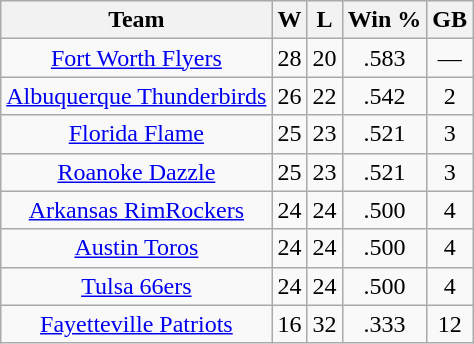<table class="wikitable" style="text-align:center">
<tr>
<th>Team</th>
<th>W</th>
<th>L</th>
<th>Win %</th>
<th>GB</th>
</tr>
<tr>
<td><a href='#'>Fort Worth Flyers</a></td>
<td align=center>28</td>
<td align=center>20</td>
<td align=center>.583</td>
<td align=center>—</td>
</tr>
<tr>
<td><a href='#'>Albuquerque Thunderbirds</a></td>
<td align=center>26</td>
<td align=center>22</td>
<td align=center>.542</td>
<td align=center>2</td>
</tr>
<tr>
<td><a href='#'>Florida Flame</a></td>
<td align=center>25</td>
<td align=center>23</td>
<td align=center>.521</td>
<td align=center>3</td>
</tr>
<tr>
<td><a href='#'>Roanoke Dazzle</a></td>
<td align=center>25</td>
<td align=center>23</td>
<td align=center>.521</td>
<td align=center>3</td>
</tr>
<tr>
<td><a href='#'>Arkansas RimRockers</a></td>
<td align=center>24</td>
<td align=center>24</td>
<td align=center>.500</td>
<td align=center>4</td>
</tr>
<tr>
<td><a href='#'>Austin Toros</a></td>
<td align=center>24</td>
<td align=center>24</td>
<td align=center>.500</td>
<td align=center>4</td>
</tr>
<tr>
<td><a href='#'>Tulsa 66ers</a></td>
<td align=center>24</td>
<td align=center>24</td>
<td align=center>.500</td>
<td align=center>4</td>
</tr>
<tr>
<td><a href='#'>Fayetteville Patriots</a></td>
<td align=center>16</td>
<td align=center>32</td>
<td align=center>.333</td>
<td align=center>12</td>
</tr>
</table>
